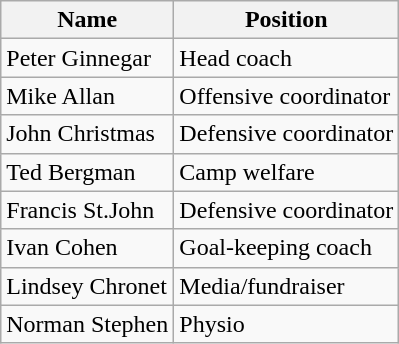<table class="wikitable">
<tr>
<th>Name</th>
<th>Position</th>
</tr>
<tr>
<td>Peter Ginnegar</td>
<td>Head coach</td>
</tr>
<tr>
<td>Mike Allan</td>
<td>Offensive coordinator</td>
</tr>
<tr>
<td>John Christmas</td>
<td>Defensive coordinator</td>
</tr>
<tr>
<td>Ted Bergman</td>
<td>Camp welfare</td>
</tr>
<tr>
<td>Francis St.John</td>
<td>Defensive coordinator</td>
</tr>
<tr>
<td>Ivan Cohen</td>
<td>Goal-keeping coach</td>
</tr>
<tr>
<td>Lindsey Chronet</td>
<td>Media/fundraiser</td>
</tr>
<tr>
<td>Norman Stephen</td>
<td>Physio</td>
</tr>
</table>
